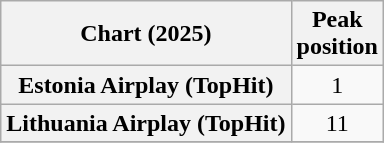<table class="wikitable plainrowheaders sortable" style="text-align:center">
<tr>
<th scope="col">Chart (2025)</th>
<th scope="col">Peak<br>position</th>
</tr>
<tr>
<th scope="row">Estonia Airplay (TopHit)</th>
<td>1</td>
</tr>
<tr>
<th scope="row">Lithuania Airplay (TopHit)</th>
<td>11</td>
</tr>
<tr>
</tr>
</table>
